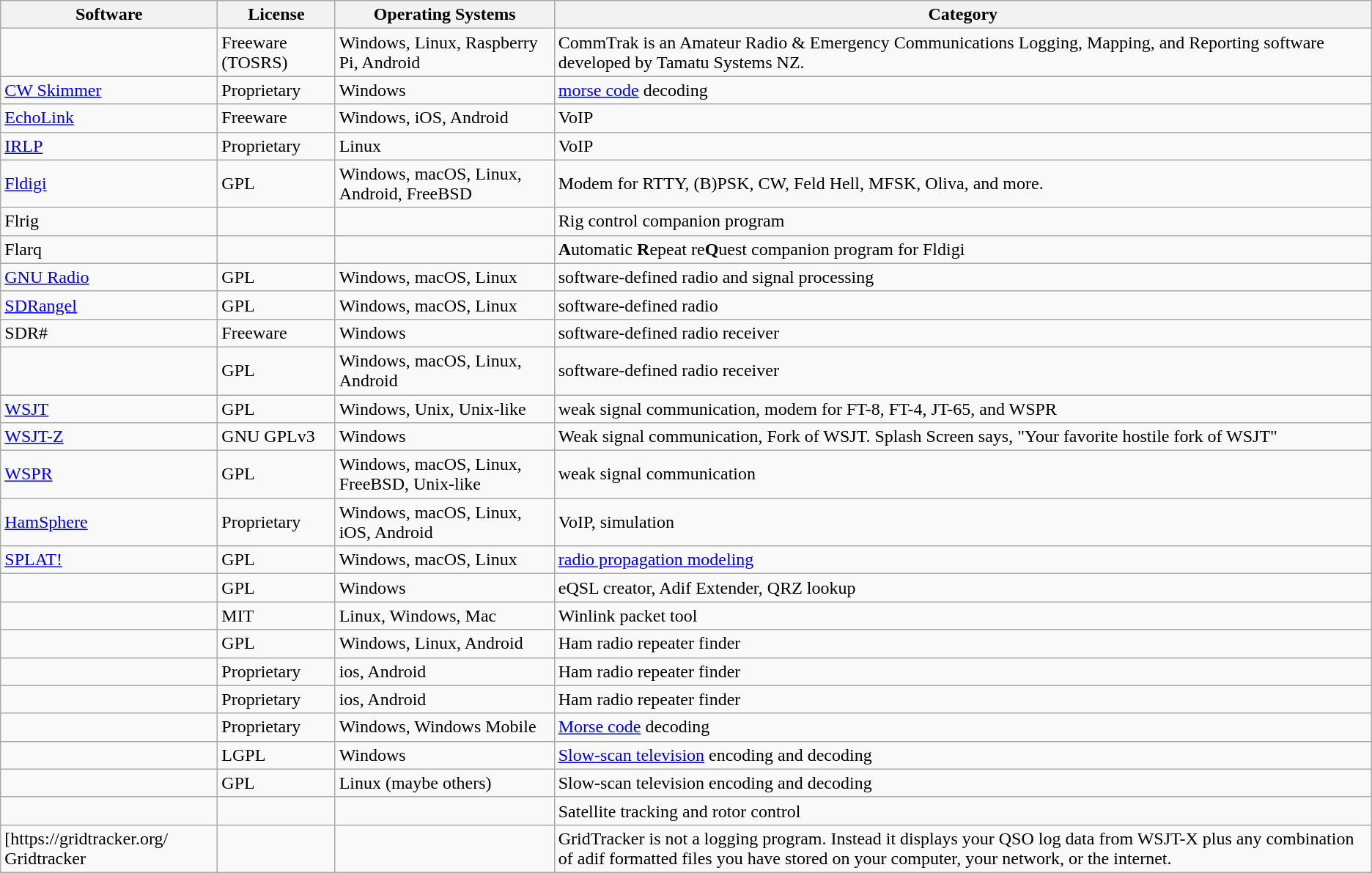<table class="wikitable sortable">
<tr>
<th>Software</th>
<th>License</th>
<th>Operating Systems</th>
<th>Category</th>
</tr>
<tr>
<td></td>
<td>Freeware (TOSRS)</td>
<td>Windows, Linux, Raspberry Pi, Android</td>
<td>CommTrak is an Amateur Radio & Emergency Communications Logging, Mapping, and Reporting software developed by Tamatu Systems NZ.</td>
</tr>
<tr>
<td><a href='#'>CW Skimmer</a></td>
<td>Proprietary</td>
<td>Windows</td>
<td><a href='#'>morse code</a> decoding</td>
</tr>
<tr>
<td><a href='#'>EchoLink</a></td>
<td>Freeware</td>
<td>Windows, iOS, Android</td>
<td>VoIP</td>
</tr>
<tr>
<td><a href='#'>IRLP</a></td>
<td>Proprietary</td>
<td>Linux</td>
<td>VoIP</td>
</tr>
<tr>
<td><a href='#'>Fldigi</a></td>
<td>GPL</td>
<td>Windows, macOS, Linux, Android, FreeBSD</td>
<td>Modem for RTTY, (B)PSK, CW, Feld Hell, MFSK, Oliva, and more.</td>
</tr>
<tr>
<td>Flrig</td>
<td></td>
<td></td>
<td>Rig control companion program</td>
</tr>
<tr>
<td>Flarq</td>
<td></td>
<td></td>
<td><strong>A</strong>utomatic <strong>R</strong>epeat re<strong>Q</strong>uest companion program for Fldigi</td>
</tr>
<tr>
<td><a href='#'>GNU Radio</a></td>
<td>GPL</td>
<td>Windows, macOS, Linux</td>
<td>software-defined radio and signal processing</td>
</tr>
<tr>
<td><a href='#'>SDRangel</a></td>
<td>GPL</td>
<td>Windows, macOS, Linux</td>
<td>software-defined radio</td>
</tr>
<tr>
<td>SDR#</td>
<td>Freeware</td>
<td>Windows</td>
<td>software-defined radio receiver</td>
</tr>
<tr>
<td></td>
<td>GPL</td>
<td>Windows, macOS, Linux, Android</td>
<td>software-defined radio receiver</td>
</tr>
<tr>
<td><a href='#'>WSJT</a></td>
<td>GPL</td>
<td>Windows, Unix, Unix-like</td>
<td>weak signal communication, modem for FT-8, FT-4, JT-65, and WSPR</td>
</tr>
<tr>
<td><a href='#'>WSJT-Z</a></td>
<td>GNU GPLv3</td>
<td>Windows</td>
<td>Weak signal communication, Fork of WSJT. Splash Screen says, "Your favorite hostile fork of WSJT"</td>
</tr>
<tr>
<td><a href='#'>WSPR</a></td>
<td>GPL</td>
<td>Windows, macOS, Linux, FreeBSD, Unix-like</td>
<td>weak signal communication</td>
</tr>
<tr>
<td><a href='#'>HamSphere</a></td>
<td>Proprietary</td>
<td>Windows, macOS, Linux, iOS, Android</td>
<td>VoIP, simulation</td>
</tr>
<tr>
<td><a href='#'>SPLAT!</a></td>
<td>GPL</td>
<td>Windows, macOS, Linux</td>
<td><a href='#'>radio propagation modeling</a></td>
</tr>
<tr>
<td></td>
<td>GPL</td>
<td>Windows</td>
<td>eQSL creator, Adif Extender, QRZ lookup</td>
</tr>
<tr>
<td></td>
<td>MIT</td>
<td>Linux, Windows, Mac</td>
<td>Winlink packet tool</td>
</tr>
<tr>
<td></td>
<td>GPL</td>
<td>Windows, Linux, Android</td>
<td>Ham radio repeater finder</td>
</tr>
<tr>
<td></td>
<td>Proprietary</td>
<td>ios, Android</td>
<td>Ham radio repeater finder</td>
</tr>
<tr>
<td></td>
<td>Proprietary</td>
<td>ios, Android</td>
<td>Ham radio repeater finder</td>
</tr>
<tr>
<td></td>
<td>Proprietary</td>
<td>Windows, Windows Mobile</td>
<td><a href='#'>Morse code</a> decoding</td>
</tr>
<tr>
<td></td>
<td>LGPL</td>
<td>Windows</td>
<td><a href='#'>Slow-scan television</a> encoding and decoding</td>
</tr>
<tr>
<td></td>
<td>GPL</td>
<td>Linux (maybe others)</td>
<td>Slow-scan television encoding and decoding</td>
</tr>
<tr>
<td></td>
<td></td>
<td></td>
<td>Satellite tracking and rotor control</td>
</tr>
<tr>
<td>[https://gridtracker.org/ Gridtracker</td>
<td></td>
<td></td>
<td>GridTracker is not a logging program. Instead it displays your QSO log data from WSJT-X plus any combination of adif formatted files you have stored on your computer, your network, or the internet.</td>
</tr>
</table>
